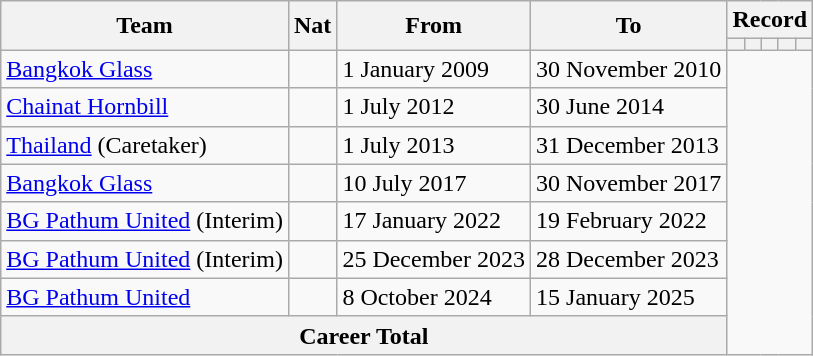<table class="wikitable" style="text-align: center">
<tr>
<th rowspan="2">Team</th>
<th rowspan="2">Nat</th>
<th rowspan="2">From</th>
<th rowspan="2">To</th>
<th colspan="5">Record</th>
</tr>
<tr>
<th></th>
<th></th>
<th></th>
<th></th>
<th></th>
</tr>
<tr>
<td align=left><a href='#'>Bangkok Glass</a></td>
<td></td>
<td align=left>1 January 2009</td>
<td align=left>30 November 2010<br></td>
</tr>
<tr>
<td align=left><a href='#'>Chainat Hornbill</a></td>
<td></td>
<td align=left>1 July 2012</td>
<td align=left>30 June 2014<br></td>
</tr>
<tr>
<td align=left><a href='#'>Thailand</a> (Caretaker)</td>
<td></td>
<td align=left>1 July 2013</td>
<td align=left>31 December 2013<br></td>
</tr>
<tr>
<td align=left><a href='#'>Bangkok Glass</a></td>
<td></td>
<td align=left>10 July 2017</td>
<td align=left>30 November 2017<br></td>
</tr>
<tr>
<td align=left><a href='#'>BG Pathum United</a> (Interim)</td>
<td></td>
<td align=left>17 January 2022</td>
<td align=left>19 February 2022<br></td>
</tr>
<tr>
<td align=left><a href='#'>BG Pathum United</a> (Interim)</td>
<td></td>
<td align=left>25 December 2023</td>
<td align=left>28 December 2023<br></td>
</tr>
<tr>
<td align=left><a href='#'>BG Pathum United</a></td>
<td></td>
<td align=left>8 October 2024</td>
<td align=left>15 January 2025<br></td>
</tr>
<tr>
<th colspan="4">Career Total<br></th>
</tr>
</table>
